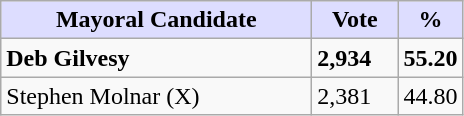<table class="wikitable">
<tr>
<th style="background:#ddf; width:200px;">Mayoral Candidate</th>
<th style="background:#ddf; width:50px;">Vote</th>
<th style="background:#ddf; width:30px;">%</th>
</tr>
<tr>
<td><strong>Deb Gilvesy</strong></td>
<td><strong>2,934</strong></td>
<td><strong>55.20</strong></td>
</tr>
<tr>
<td>Stephen Molnar (X)</td>
<td>2,381</td>
<td>44.80</td>
</tr>
</table>
